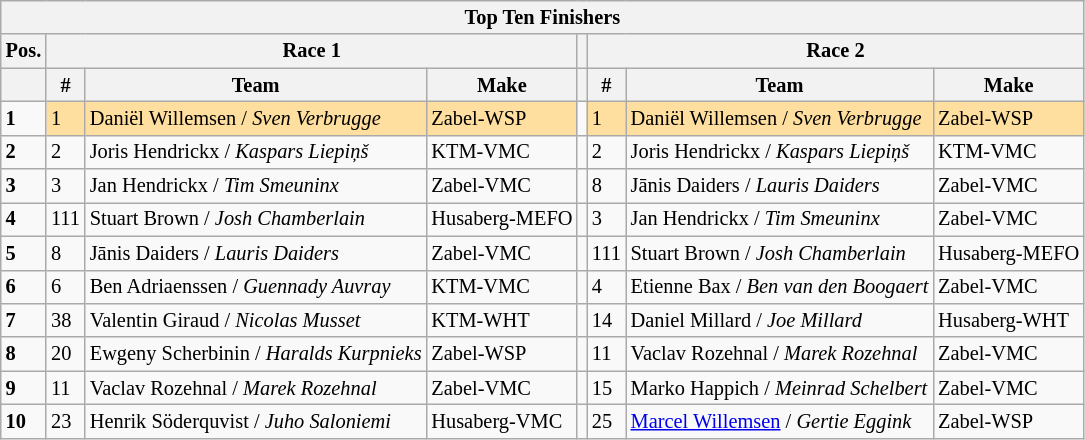<table class="wikitable" style="font-size: 85%;">
<tr>
<th colspan=8>Top Ten Finishers</th>
</tr>
<tr>
<th>Pos.</th>
<th colspan=3>Race 1</th>
<th></th>
<th colspan=3>Race 2</th>
</tr>
<tr>
<th></th>
<th>#</th>
<th>Team</th>
<th>Make</th>
<th></th>
<th>#</th>
<th>Team</th>
<th>Make</th>
</tr>
<tr>
<td><strong>1</strong></td>
<td style="background:#ffdf9f;">1</td>
<td style="background:#ffdf9f;"> Daniël Willemsen / <em>Sven Verbrugge</em></td>
<td style="background:#ffdf9f;">Zabel-WSP</td>
<td></td>
<td style="background:#ffdf9f;">1</td>
<td style="background:#ffdf9f;"> Daniël Willemsen / <em>Sven Verbrugge</em></td>
<td style="background:#ffdf9f;">Zabel-WSP</td>
</tr>
<tr>
<td><strong>2</strong></td>
<td>2</td>
<td> Joris Hendrickx /  <em>Kaspars Liepiņš</em></td>
<td>KTM-VMC</td>
<td></td>
<td>2</td>
<td> Joris Hendrickx /  <em>Kaspars Liepiņš</em></td>
<td>KTM-VMC</td>
</tr>
<tr>
<td><strong>3</strong></td>
<td>3</td>
<td> Jan Hendrickx / <em>Tim Smeuninx</em></td>
<td>Zabel-VMC</td>
<td></td>
<td>8</td>
<td> Jānis Daiders / <em>Lauris Daiders</em></td>
<td>Zabel-VMC</td>
</tr>
<tr>
<td><strong>4</strong></td>
<td>111</td>
<td> Stuart Brown / <em>Josh Chamberlain</em></td>
<td>Husaberg-MEFO</td>
<td></td>
<td>3</td>
<td> Jan Hendrickx / <em>Tim Smeuninx</em></td>
<td>Zabel-VMC</td>
</tr>
<tr>
<td><strong>5</strong></td>
<td>8</td>
<td> Jānis Daiders / <em>Lauris Daiders</em></td>
<td>Zabel-VMC</td>
<td></td>
<td>111</td>
<td> Stuart Brown / <em>Josh Chamberlain</em></td>
<td>Husaberg-MEFO</td>
</tr>
<tr>
<td><strong>6</strong></td>
<td>6</td>
<td> Ben Adriaenssen / <em>Guennady Auvray</em></td>
<td>KTM-VMC</td>
<td></td>
<td>4</td>
<td> Etienne Bax / <em>Ben van den Boogaert</em></td>
<td>Zabel-VMC</td>
</tr>
<tr>
<td><strong>7</strong></td>
<td>38</td>
<td> Valentin Giraud / <em>Nicolas Musset</em></td>
<td>KTM-WHT</td>
<td></td>
<td>14</td>
<td> Daniel Millard / <em>Joe Millard</em></td>
<td>Husaberg-WHT</td>
</tr>
<tr>
<td><strong>8</strong></td>
<td>20</td>
<td> Ewgeny Scherbinin / <em>Haralds Kurpnieks</em></td>
<td>Zabel-WSP</td>
<td></td>
<td>11</td>
<td> Vaclav Rozehnal / <em>Marek Rozehnal</em></td>
<td>Zabel-VMC</td>
</tr>
<tr>
<td><strong>9</strong></td>
<td>11</td>
<td> Vaclav Rozehnal / <em>Marek Rozehnal</em></td>
<td>Zabel-VMC</td>
<td></td>
<td>15</td>
<td> Marko Happich / <em>Meinrad Schelbert</em></td>
<td>Zabel-VMC</td>
</tr>
<tr>
<td><strong>10</strong></td>
<td>23</td>
<td> Henrik Söderquvist / <em>Juho Saloniemi</em></td>
<td>Husaberg-VMC</td>
<td></td>
<td>25</td>
<td> <a href='#'>Marcel Willemsen</a> / <em>Gertie Eggink</em></td>
<td>Zabel-WSP</td>
</tr>
</table>
